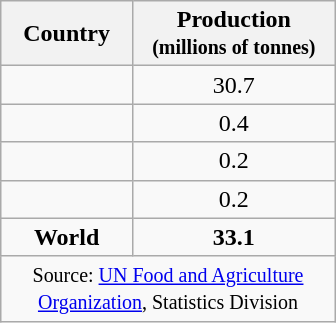<table class="wikitable" style="float:right; clear:right; width:14em; text-align:center;">
<tr>
<th>Country</th>
<th>Production <br><small> (millions of tonnes)</small></th>
</tr>
<tr>
<td></td>
<td>30.7</td>
</tr>
<tr>
<td></td>
<td>0.4</td>
</tr>
<tr>
<td></td>
<td>0.2</td>
</tr>
<tr>
<td></td>
<td>0.2</td>
</tr>
<tr>
<td><strong>World</strong></td>
<td><strong>33.1</strong></td>
</tr>
<tr>
<td colspan=2><small>Source: <a href='#'>UN Food and Agriculture Organization</a>, Statistics Division</small></td>
</tr>
</table>
